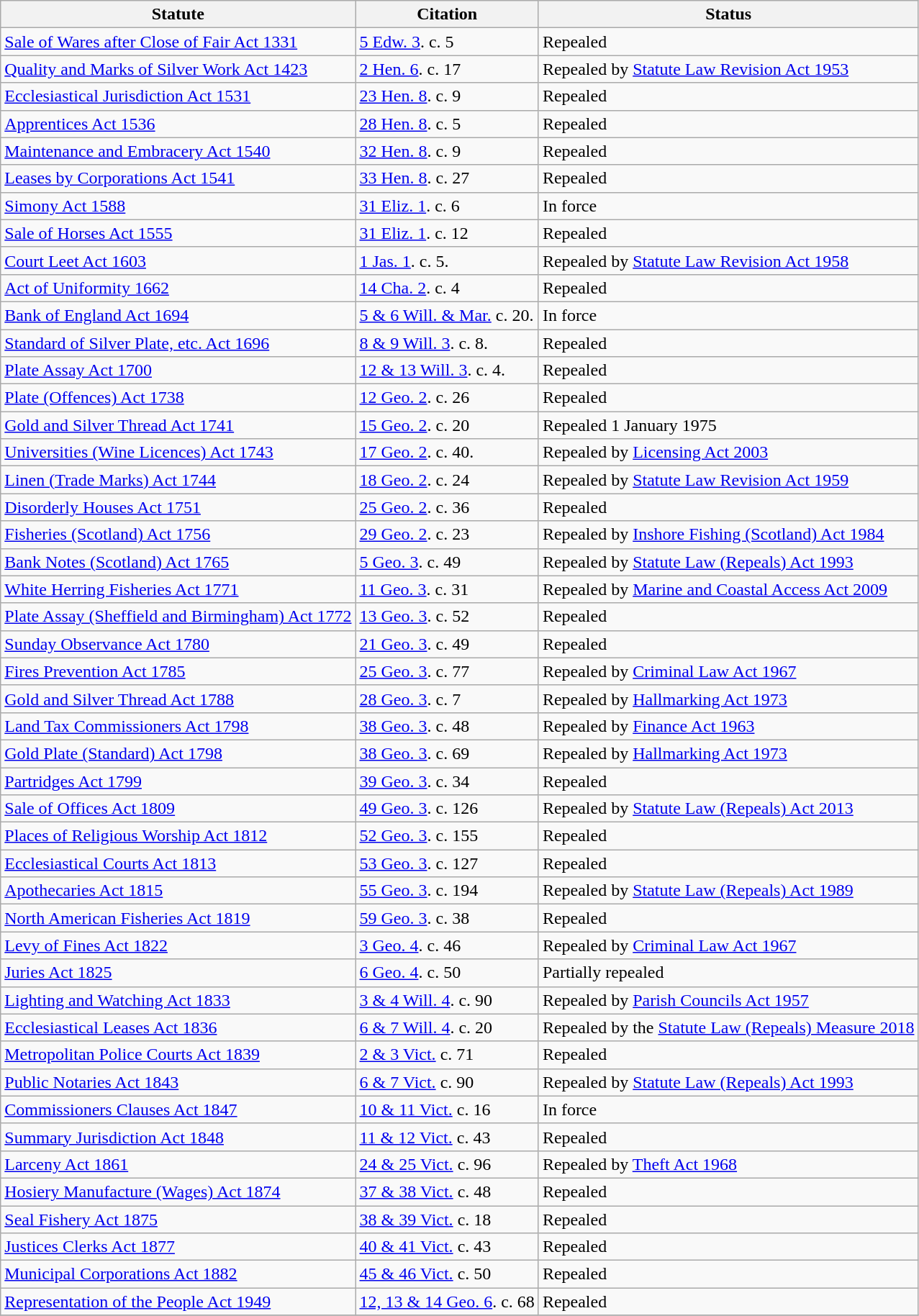<table class="wikitable">
<tr>
<th>Statute</th>
<th>Citation</th>
<th>Status</th>
</tr>
<tr>
<td><a href='#'>Sale of Wares after Close of Fair Act 1331</a></td>
<td><a href='#'>5 Edw. 3</a>. c. 5</td>
<td>Repealed</td>
</tr>
<tr>
<td><a href='#'>Quality and Marks of Silver Work Act 1423</a></td>
<td><a href='#'>2 Hen. 6</a>. c. 17</td>
<td>Repealed by <a href='#'>Statute Law Revision Act 1953</a></td>
</tr>
<tr>
<td><a href='#'>Ecclesiastical Jurisdiction Act 1531</a></td>
<td><a href='#'>23 Hen. 8</a>. c. 9</td>
<td>Repealed</td>
</tr>
<tr>
<td><a href='#'>Apprentices Act 1536</a></td>
<td><a href='#'>28 Hen. 8</a>. c. 5</td>
<td>Repealed</td>
</tr>
<tr>
<td><a href='#'>Maintenance and Embracery Act 1540</a></td>
<td><a href='#'>32 Hen. 8</a>. c. 9</td>
<td>Repealed</td>
</tr>
<tr>
<td><a href='#'>Leases by Corporations Act 1541</a></td>
<td><a href='#'>33 Hen. 8</a>. c. 27</td>
<td>Repealed</td>
</tr>
<tr>
<td><a href='#'>Simony Act 1588</a></td>
<td><a href='#'>31 Eliz. 1</a>. c. 6</td>
<td>In force</td>
</tr>
<tr>
<td><a href='#'>Sale of Horses Act 1555</a></td>
<td><a href='#'>31 Eliz. 1</a>. c. 12</td>
<td>Repealed</td>
</tr>
<tr>
<td><a href='#'>Court Leet Act 1603</a></td>
<td><a href='#'>1 Jas. 1</a>. c. 5.</td>
<td>Repealed by <a href='#'>Statute Law Revision Act 1958</a></td>
</tr>
<tr>
<td><a href='#'>Act of Uniformity 1662</a></td>
<td><a href='#'>14 Cha. 2</a>. c. 4</td>
<td>Repealed</td>
</tr>
<tr>
<td><a href='#'>Bank of England Act 1694</a></td>
<td><a href='#'>5 & 6 Will. & Mar.</a> c. 20.</td>
<td>In force</td>
</tr>
<tr>
<td><a href='#'>Standard of Silver Plate, etc. Act 1696</a></td>
<td><a href='#'>8 & 9 Will. 3</a>. c. 8.</td>
<td>Repealed</td>
</tr>
<tr>
<td><a href='#'>Plate Assay Act 1700</a></td>
<td><a href='#'>12 & 13 Will. 3</a>. c. 4.</td>
<td>Repealed</td>
</tr>
<tr>
<td><a href='#'>Plate (Offences) Act 1738</a></td>
<td><a href='#'>12 Geo. 2</a>. c. 26</td>
<td>Repealed</td>
</tr>
<tr>
<td><a href='#'>Gold and Silver Thread Act 1741</a></td>
<td><a href='#'>15 Geo. 2</a>. c. 20</td>
<td>Repealed 1 January 1975</td>
</tr>
<tr>
<td><a href='#'>Universities (Wine Licences) Act 1743</a></td>
<td><a href='#'>17 Geo. 2</a>. c. 40.</td>
<td>Repealed by <a href='#'>Licensing Act 2003</a></td>
</tr>
<tr>
<td><a href='#'>Linen (Trade Marks) Act 1744</a></td>
<td><a href='#'>18 Geo. 2</a>. c. 24</td>
<td>Repealed by <a href='#'>Statute Law Revision Act 1959</a></td>
</tr>
<tr>
<td><a href='#'>Disorderly Houses Act 1751</a></td>
<td><a href='#'>25 Geo. 2</a>. c. 36</td>
<td>Repealed</td>
</tr>
<tr>
<td><a href='#'>Fisheries (Scotland) Act 1756</a></td>
<td><a href='#'>29 Geo. 2</a>. c. 23</td>
<td>Repealed by <a href='#'>Inshore Fishing (Scotland) Act 1984</a></td>
</tr>
<tr>
<td><a href='#'>Bank Notes (Scotland) Act 1765</a></td>
<td><a href='#'>5 Geo. 3</a>. c. 49</td>
<td>Repealed by <a href='#'>Statute Law (Repeals) Act 1993</a></td>
</tr>
<tr>
<td><a href='#'>White Herring Fisheries Act 1771</a></td>
<td><a href='#'>11 Geo. 3</a>. c. 31</td>
<td>Repealed by <a href='#'>Marine and Coastal Access Act 2009</a></td>
</tr>
<tr>
<td><a href='#'>Plate Assay (Sheffield and Birmingham) Act 1772</a></td>
<td><a href='#'>13 Geo. 3</a>. c. 52</td>
<td>Repealed</td>
</tr>
<tr>
<td><a href='#'>Sunday Observance Act 1780</a></td>
<td><a href='#'>21 Geo. 3</a>. c. 49</td>
<td>Repealed</td>
</tr>
<tr>
<td><a href='#'>Fires Prevention Act 1785</a></td>
<td><a href='#'>25 Geo. 3</a>. c. 77</td>
<td>Repealed by <a href='#'>Criminal Law Act 1967</a></td>
</tr>
<tr>
<td><a href='#'>Gold and Silver Thread Act 1788</a></td>
<td><a href='#'>28 Geo. 3</a>. c. 7</td>
<td>Repealed by <a href='#'>Hallmarking Act 1973</a></td>
</tr>
<tr>
<td><a href='#'>Land Tax Commissioners Act 1798</a></td>
<td><a href='#'>38 Geo. 3</a>. c. 48</td>
<td>Repealed by <a href='#'>Finance Act 1963</a></td>
</tr>
<tr>
<td><a href='#'>Gold Plate (Standard) Act 1798</a></td>
<td><a href='#'>38 Geo. 3</a>. c. 69</td>
<td>Repealed by <a href='#'>Hallmarking Act 1973</a></td>
</tr>
<tr>
<td><a href='#'>Partridges Act 1799</a></td>
<td><a href='#'>39 Geo. 3</a>. c. 34</td>
<td>Repealed</td>
</tr>
<tr>
<td><a href='#'>Sale of Offices Act 1809</a></td>
<td><a href='#'>49 Geo. 3</a>. c. 126</td>
<td>Repealed by <a href='#'>Statute Law (Repeals) Act 2013</a></td>
</tr>
<tr>
<td><a href='#'>Places of Religious Worship Act 1812</a></td>
<td><a href='#'>52 Geo. 3</a>. c. 155</td>
<td>Repealed</td>
</tr>
<tr>
<td><a href='#'>Ecclesiastical Courts Act 1813</a></td>
<td><a href='#'>53 Geo. 3</a>. c. 127</td>
<td>Repealed</td>
</tr>
<tr>
<td><a href='#'>Apothecaries Act 1815</a></td>
<td><a href='#'>55 Geo. 3</a>. c. 194</td>
<td>Repealed by <a href='#'>Statute Law (Repeals) Act 1989</a></td>
</tr>
<tr>
<td><a href='#'>North American Fisheries Act 1819</a></td>
<td><a href='#'>59 Geo. 3</a>. c. 38</td>
<td>Repealed</td>
</tr>
<tr>
<td><a href='#'>Levy of Fines Act 1822</a></td>
<td><a href='#'>3 Geo. 4</a>. c. 46</td>
<td>Repealed by <a href='#'>Criminal Law Act 1967</a></td>
</tr>
<tr>
<td><a href='#'>Juries Act 1825</a></td>
<td><a href='#'>6 Geo. 4</a>. c. 50</td>
<td>Partially repealed</td>
</tr>
<tr>
<td><a href='#'>Lighting and Watching Act 1833</a></td>
<td><a href='#'>3 & 4 Will. 4</a>. c. 90</td>
<td>Repealed by <a href='#'>Parish Councils Act 1957</a></td>
</tr>
<tr>
<td><a href='#'>Ecclesiastical Leases Act 1836</a></td>
<td><a href='#'>6 & 7 Will. 4</a>. c. 20</td>
<td>Repealed by the <a href='#'>Statute Law (Repeals) Measure 2018</a></td>
</tr>
<tr>
<td><a href='#'>Metropolitan Police Courts Act 1839</a></td>
<td><a href='#'>2 & 3 Vict.</a> c. 71</td>
<td>Repealed</td>
</tr>
<tr>
<td><a href='#'>Public Notaries Act 1843</a></td>
<td><a href='#'>6 & 7 Vict.</a> c. 90</td>
<td>Repealed by <a href='#'>Statute Law (Repeals) Act 1993</a></td>
</tr>
<tr>
<td><a href='#'>Commissioners Clauses Act 1847</a></td>
<td><a href='#'>10 & 11 Vict.</a> c. 16</td>
<td>In force</td>
</tr>
<tr>
<td><a href='#'>Summary Jurisdiction Act 1848</a></td>
<td><a href='#'>11 & 12 Vict.</a> c. 43</td>
<td>Repealed</td>
</tr>
<tr>
<td><a href='#'>Larceny Act 1861</a></td>
<td><a href='#'>24 & 25 Vict.</a> c. 96</td>
<td>Repealed by <a href='#'>Theft Act 1968</a></td>
</tr>
<tr>
<td><a href='#'>Hosiery Manufacture (Wages) Act 1874</a></td>
<td><a href='#'>37 & 38 Vict.</a> c. 48</td>
<td>Repealed</td>
</tr>
<tr>
<td><a href='#'>Seal Fishery Act 1875</a></td>
<td><a href='#'>38 & 39 Vict.</a> c. 18</td>
<td>Repealed</td>
</tr>
<tr>
<td><a href='#'>Justices Clerks Act 1877</a></td>
<td><a href='#'>40 & 41 Vict.</a> c. 43</td>
<td>Repealed</td>
</tr>
<tr>
<td><a href='#'>Municipal Corporations Act 1882</a></td>
<td><a href='#'>45 & 46 Vict.</a> c. 50</td>
<td>Repealed</td>
</tr>
<tr>
<td><a href='#'>Representation of the People Act 1949</a></td>
<td><a href='#'>12, 13 & 14 Geo. 6</a>. c. 68</td>
<td>Repealed</td>
</tr>
<tr>
</tr>
</table>
